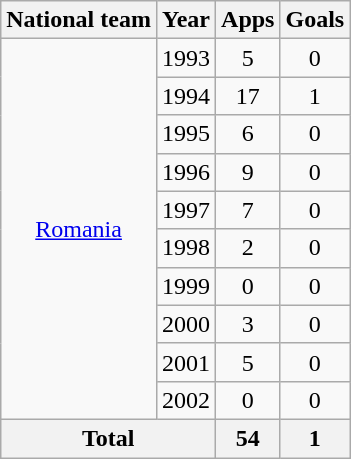<table class="wikitable" style="text-align:center">
<tr>
<th>National team</th>
<th>Year</th>
<th>Apps</th>
<th>Goals</th>
</tr>
<tr>
<td rowspan="10"><a href='#'>Romania</a></td>
<td>1993</td>
<td>5</td>
<td>0</td>
</tr>
<tr>
<td>1994</td>
<td>17</td>
<td>1</td>
</tr>
<tr>
<td>1995</td>
<td>6</td>
<td>0</td>
</tr>
<tr>
<td>1996</td>
<td>9</td>
<td>0</td>
</tr>
<tr>
<td>1997</td>
<td>7</td>
<td>0</td>
</tr>
<tr>
<td>1998</td>
<td>2</td>
<td>0</td>
</tr>
<tr>
<td>1999</td>
<td>0</td>
<td>0</td>
</tr>
<tr>
<td>2000</td>
<td>3</td>
<td>0</td>
</tr>
<tr>
<td>2001</td>
<td>5</td>
<td>0</td>
</tr>
<tr>
<td>2002</td>
<td>0</td>
<td>0</td>
</tr>
<tr>
<th colspan="2">Total</th>
<th>54</th>
<th>1</th>
</tr>
</table>
